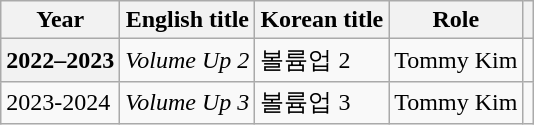<table class="wikitable  plainrowheaders">
<tr>
<th scope="col">Year</th>
<th scope="col">English title</th>
<th scope="col">Korean title</th>
<th scope="col">Role</th>
<th scope="col" class="unsortable"></th>
</tr>
<tr>
<th scope="row">2022–2023</th>
<td><em>Volume Up 2</em></td>
<td>볼륨업 2</td>
<td>Tommy Kim</td>
<td></td>
</tr>
<tr>
<td>2023-2024</td>
<td><em>Volume Up 3</em></td>
<td>볼륨업 3</td>
<td>Tommy Kim</td>
</tr>
</table>
